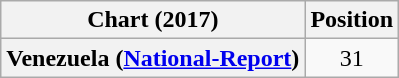<table class="wikitable sortable plainrowheaders" style="text-align:center">
<tr>
<th>Chart (2017)</th>
<th>Position</th>
</tr>
<tr>
<th scope="row">Venezuela (<a href='#'>National-Report</a>)</th>
<td>31</td>
</tr>
</table>
